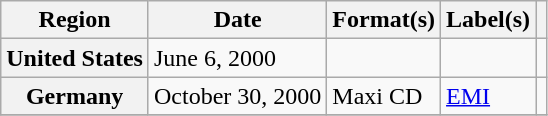<table class="wikitable sortable plainrowheaders">
<tr>
<th scope="col">Region</th>
<th scope="col">Date</th>
<th scope="col">Format(s)</th>
<th scope="col">Label(s)</th>
<th scope="col"></th>
</tr>
<tr>
<th scope="row">United States</th>
<td>June 6, 2000</td>
<td></td>
<td></td>
<td></td>
</tr>
<tr>
<th scope="row">Germany</th>
<td>October 30, 2000</td>
<td>Maxi CD</td>
<td><a href='#'>EMI</a></td>
<td align="center"></td>
</tr>
<tr>
</tr>
</table>
